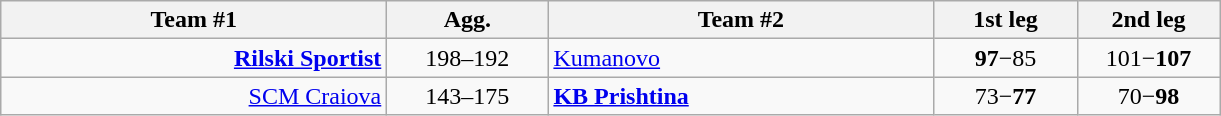<table class=wikitable style="text-align:center">
<tr>
<th width=250>Team #1</th>
<th width=100>Agg.</th>
<th width=250>Team #2</th>
<th width=88>1st leg</th>
<th width=88>2nd leg</th>
</tr>
<tr>
<td align=right><strong><a href='#'>Rilski Sportist</a></strong> </td>
<td>198–192</td>
<td align=left> <a href='#'>Kumanovo</a></td>
<td><strong>97</strong>−85</td>
<td>101−<strong>107</strong></td>
</tr>
<tr>
<td align=right><a href='#'>SCM Craiova</a> </td>
<td>143–175</td>
<td align=left> <strong><a href='#'>KB Prishtina</a></strong></td>
<td>73−<strong>77</strong></td>
<td>70−<strong>98</strong></td>
</tr>
</table>
